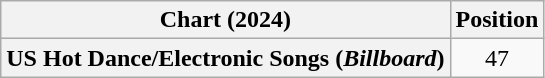<table class="wikitable plainrowheaders" style="text-align:center">
<tr>
<th scope="col">Chart (2024)</th>
<th scope="col">Position</th>
</tr>
<tr>
<th scope="row">US Hot Dance/Electronic Songs (<em>Billboard</em>)</th>
<td>47</td>
</tr>
</table>
